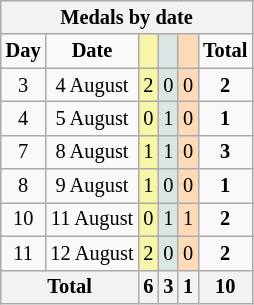<table class="wikitable" style="font-size:85%; text-align:center;">
<tr style="background:#efefef;">
<th colspan=6><strong>Medals by date</strong></th>
</tr>
<tr>
<td><strong>Day</strong></td>
<td><strong>Date</strong></td>
<td style="background:#F7F6A8;"></td>
<td style="background:#DCE5E5;"></td>
<td style="background:#FFDAB9;"></td>
<td><strong>Total</strong></td>
</tr>
<tr>
<td>3</td>
<td>4 August</td>
<td style="background:#F7F6A8;">2</td>
<td style="background:#DCE5E5;">0</td>
<td style="background:#FFDAB9;">0</td>
<td><strong>2</strong></td>
</tr>
<tr>
<td>4</td>
<td>5 August</td>
<td style="background:#F7F6A8;">0</td>
<td style="background:#DCE5E5;">1</td>
<td style="background:#FFDAB9;">0</td>
<td><strong>1</strong></td>
</tr>
<tr>
<td>7</td>
<td>8 August</td>
<td style="background:#F7F6A8;">1</td>
<td style="background:#DCE5E5;">1</td>
<td style="background:#FFDAB9;">0</td>
<td><strong>3</strong></td>
</tr>
<tr>
<td>8</td>
<td>9 August</td>
<td style="background:#F7F6A8;">1</td>
<td style="background:#DCE5E5;">0</td>
<td style="background:#FFDAB9;">0</td>
<td><strong>1</strong></td>
</tr>
<tr>
<td>10</td>
<td>11 August</td>
<td style="background:#F7F6A8;">0</td>
<td style="background:#DCE5E5;">1</td>
<td style="background:#FFDAB9;">1</td>
<td><strong>2</strong></td>
</tr>
<tr>
<td>11</td>
<td>12 August</td>
<td style="background:#F7F6A8;">2</td>
<td style="background:#DCE5E5;">0</td>
<td style="background:#FFDAB9;">0</td>
<td><strong>2</strong></td>
</tr>
<tr>
<th colspan="2">Total</th>
<th>6</th>
<th>3</th>
<th>1</th>
<th>10</th>
</tr>
</table>
